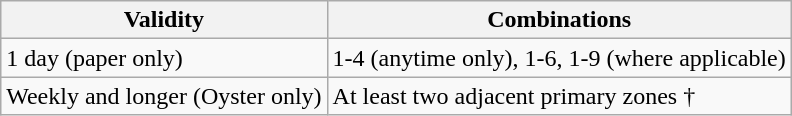<table class="wikitable" style="margin: 0 auto;">
<tr>
<th scope="col">Validity</th>
<th scope="col">Combinations</th>
</tr>
<tr>
<td>1 day (paper only)</td>
<td>1-4 (anytime only), 1-6, 1-9 (where applicable)</td>
</tr>
<tr>
<td>Weekly and longer (Oyster only)</td>
<td>At least two adjacent primary zones †</td>
</tr>
</table>
